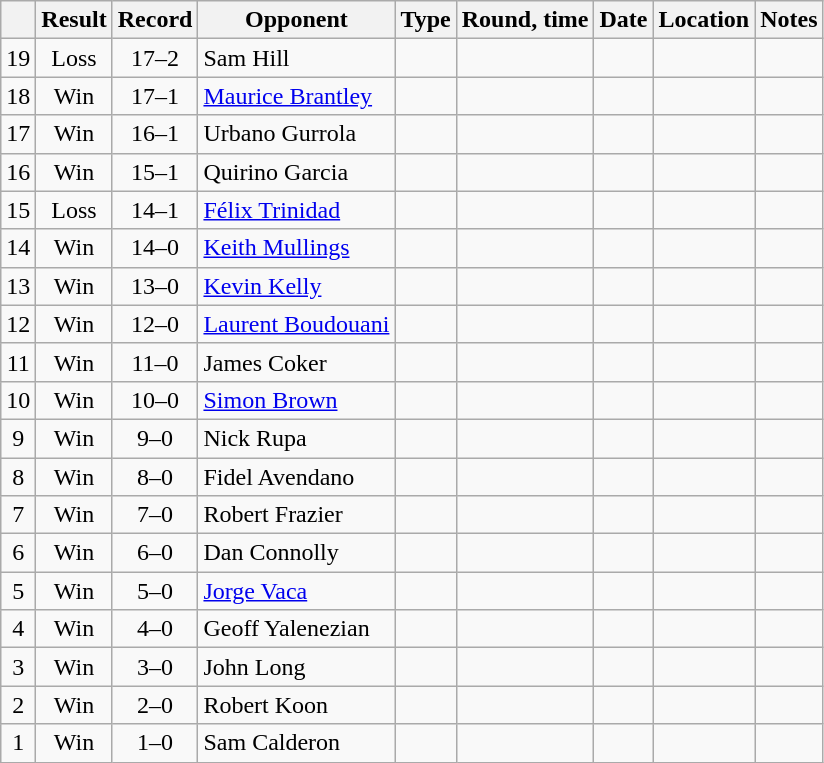<table class=wikitable style=text-align:center>
<tr>
<th></th>
<th>Result</th>
<th>Record</th>
<th>Opponent</th>
<th>Type</th>
<th>Round, time</th>
<th>Date</th>
<th>Location</th>
<th>Notes</th>
</tr>
<tr>
<td>19</td>
<td>Loss</td>
<td>17–2</td>
<td align=left>Sam Hill</td>
<td></td>
<td></td>
<td></td>
<td align=left></td>
<td align=left></td>
</tr>
<tr>
<td>18</td>
<td>Win</td>
<td>17–1</td>
<td align=left><a href='#'>Maurice Brantley</a></td>
<td></td>
<td></td>
<td></td>
<td align=left></td>
<td align=left></td>
</tr>
<tr>
<td>17</td>
<td>Win</td>
<td>16–1</td>
<td align=left>Urbano Gurrola</td>
<td></td>
<td></td>
<td></td>
<td align=left></td>
<td align=left></td>
</tr>
<tr>
<td>16</td>
<td>Win</td>
<td>15–1</td>
<td align=left>Quirino Garcia</td>
<td></td>
<td></td>
<td></td>
<td align=left></td>
<td align=left></td>
</tr>
<tr>
<td>15</td>
<td>Loss</td>
<td>14–1</td>
<td align=left><a href='#'>Félix Trinidad</a></td>
<td></td>
<td></td>
<td></td>
<td align=left></td>
<td align=left></td>
</tr>
<tr>
<td>14</td>
<td>Win</td>
<td>14–0</td>
<td align=left><a href='#'>Keith Mullings</a></td>
<td></td>
<td></td>
<td></td>
<td align=left></td>
<td align=left></td>
</tr>
<tr>
<td>13</td>
<td>Win</td>
<td>13–0</td>
<td align=left><a href='#'>Kevin Kelly</a></td>
<td></td>
<td></td>
<td></td>
<td align=left></td>
<td align=left></td>
</tr>
<tr>
<td>12</td>
<td>Win</td>
<td>12–0</td>
<td align=left><a href='#'>Laurent Boudouani</a></td>
<td></td>
<td></td>
<td></td>
<td align=left></td>
<td align=left></td>
</tr>
<tr>
<td>11</td>
<td>Win</td>
<td>11–0</td>
<td align=left>James Coker</td>
<td></td>
<td></td>
<td></td>
<td align=left></td>
<td align=left></td>
</tr>
<tr>
<td>10</td>
<td>Win</td>
<td>10–0</td>
<td align=left><a href='#'>Simon Brown</a></td>
<td></td>
<td></td>
<td></td>
<td align=left></td>
<td align=left></td>
</tr>
<tr>
<td>9</td>
<td>Win</td>
<td>9–0</td>
<td align=left>Nick Rupa</td>
<td></td>
<td></td>
<td></td>
<td align=left></td>
<td align=left></td>
</tr>
<tr>
<td>8</td>
<td>Win</td>
<td>8–0</td>
<td align=left>Fidel Avendano</td>
<td></td>
<td></td>
<td></td>
<td align=left></td>
<td align=left></td>
</tr>
<tr>
<td>7</td>
<td>Win</td>
<td>7–0</td>
<td align=left>Robert Frazier</td>
<td></td>
<td></td>
<td></td>
<td align=left></td>
<td align=left></td>
</tr>
<tr>
<td>6</td>
<td>Win</td>
<td>6–0</td>
<td align=left>Dan Connolly</td>
<td></td>
<td></td>
<td></td>
<td align=left></td>
<td align=left></td>
</tr>
<tr>
<td>5</td>
<td>Win</td>
<td>5–0</td>
<td align=left><a href='#'>Jorge Vaca</a></td>
<td></td>
<td></td>
<td></td>
<td align=left></td>
<td align=left></td>
</tr>
<tr>
<td>4</td>
<td>Win</td>
<td>4–0</td>
<td align=left>Geoff Yalenezian</td>
<td></td>
<td></td>
<td></td>
<td align=left></td>
<td align=left></td>
</tr>
<tr>
<td>3</td>
<td>Win</td>
<td>3–0</td>
<td align=left>John Long</td>
<td></td>
<td></td>
<td></td>
<td align=left></td>
<td align=left></td>
</tr>
<tr>
<td>2</td>
<td>Win</td>
<td>2–0</td>
<td align=left>Robert Koon</td>
<td></td>
<td></td>
<td></td>
<td align=left></td>
<td align=left></td>
</tr>
<tr>
<td>1</td>
<td>Win</td>
<td>1–0</td>
<td align=left>Sam Calderon</td>
<td></td>
<td></td>
<td></td>
<td align=left></td>
<td align=left></td>
</tr>
</table>
